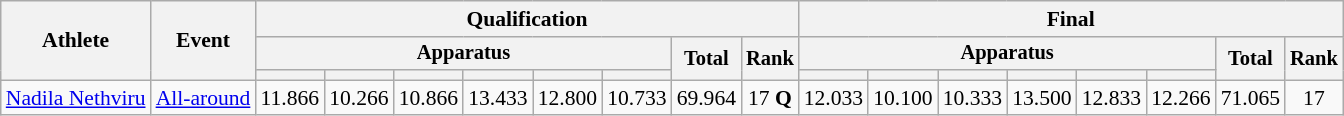<table class=wikitable style=font-size:90%>
<tr>
<th rowspan=3>Athlete</th>
<th rowspan=3>Event</th>
<th colspan=8>Qualification</th>
<th colspan=8>Final</th>
</tr>
<tr style=font-size:95%>
<th colspan=6>Apparatus</th>
<th rowspan=2>Total</th>
<th rowspan=2>Rank</th>
<th colspan=6>Apparatus</th>
<th rowspan=2>Total</th>
<th rowspan=2>Rank</th>
</tr>
<tr style=font-size:95%>
<th></th>
<th></th>
<th></th>
<th></th>
<th></th>
<th></th>
<th></th>
<th></th>
<th></th>
<th></th>
<th></th>
<th></th>
</tr>
<tr align=center>
<td align=left><a href='#'>Nadila Nethviru</a></td>
<td align=left><a href='#'>All-around</a></td>
<td>11.866</td>
<td>10.266</td>
<td>10.866</td>
<td>13.433</td>
<td>12.800</td>
<td>10.733</td>
<td>69.964</td>
<td>17 <strong>Q</strong></td>
<td>12.033</td>
<td>10.100</td>
<td>10.333</td>
<td>13.500</td>
<td>12.833</td>
<td>12.266</td>
<td>71.065</td>
<td>17</td>
</tr>
</table>
